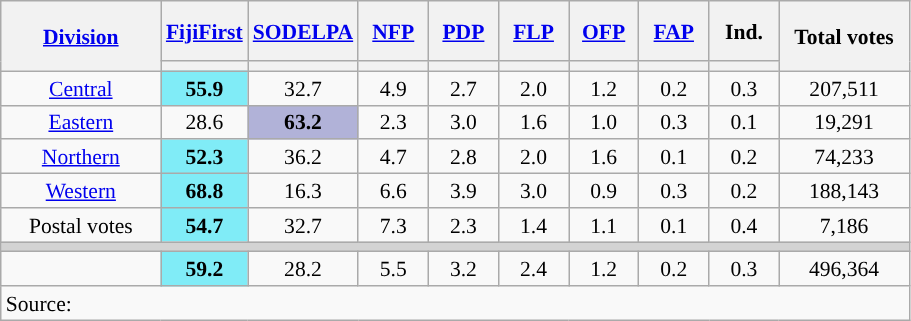<table class="wikitable" style="text-align:center;font-size:90%;line-height:16px">
<tr style="height:40px;">
<th style="width:100px;" rowspan="2"><a href='#'>Division</a></th>
<th style="width:40px;"><a href='#'>FijiFirst</a></th>
<th style="width:40px;"><a href='#'>SODELPA</a></th>
<th style="width:40px;"><a href='#'>NFP</a></th>
<th style="width:40px;"><a href='#'>PDP</a></th>
<th style="width:40px;"><a href='#'>FLP</a></th>
<th style="width:40px;"><a href='#'>OFP</a></th>
<th style="width:40px;"><a href='#'>FAP</a></th>
<th style="width:40px;">Ind.</th>
<th style="width:80px;" rowspan="2">Total votes</th>
</tr>
<tr>
<th style="background:"></th>
<th style="background:"></th>
<th style="background:"></th>
<th style="background:"></th>
<th style="background:"></th>
<th style="background:"></th>
<th style="background:"></th>
<th style="background:"></th>
</tr>
<tr>
<td><a href='#'>Central</a></td>
<td bgcolor=#80ECF7><strong>55.9</strong></td>
<td>32.7</td>
<td>4.9</td>
<td>2.7</td>
<td>2.0</td>
<td>1.2</td>
<td>0.2</td>
<td>0.3</td>
<td>207,511</td>
</tr>
<tr>
<td><a href='#'>Eastern</a></td>
<td>28.6</td>
<td bgcolor=#B1B2D8><strong>63.2</strong></td>
<td>2.3</td>
<td>3.0</td>
<td>1.6</td>
<td>1.0</td>
<td>0.3</td>
<td>0.1</td>
<td>19,291</td>
</tr>
<tr>
<td><a href='#'>Northern</a></td>
<td bgcolor=#80ECF7><strong>52.3</strong></td>
<td>36.2</td>
<td>4.7</td>
<td>2.8</td>
<td>2.0</td>
<td>1.6</td>
<td>0.1</td>
<td>0.2</td>
<td>74,233</td>
</tr>
<tr>
<td><a href='#'>Western</a></td>
<td bgcolor=#80ECF7><strong>68.8</strong></td>
<td>16.3</td>
<td>6.6</td>
<td>3.9</td>
<td>3.0</td>
<td>0.9</td>
<td>0.3</td>
<td>0.2</td>
<td>188,143</td>
</tr>
<tr>
<td>Postal votes</td>
<td bgcolor=#80ECF7><strong>54.7</strong></td>
<td>32.7</td>
<td>7.3</td>
<td>2.3</td>
<td>1.4</td>
<td>1.1</td>
<td>0.1</td>
<td>0.4</td>
<td>7,186</td>
</tr>
<tr>
<td colspan=10 bgcolor=lightgrey></td>
</tr>
<tr>
<td></td>
<td bgcolor=#80ECF7><strong>59.2</strong></td>
<td>28.2</td>
<td>5.5</td>
<td>3.2</td>
<td>2.4</td>
<td>1.2</td>
<td>0.2</td>
<td>0.3</td>
<td>496,364</td>
</tr>
<tr class=sortbottom>
<td colspan=10 align=left>Source: </td>
</tr>
</table>
